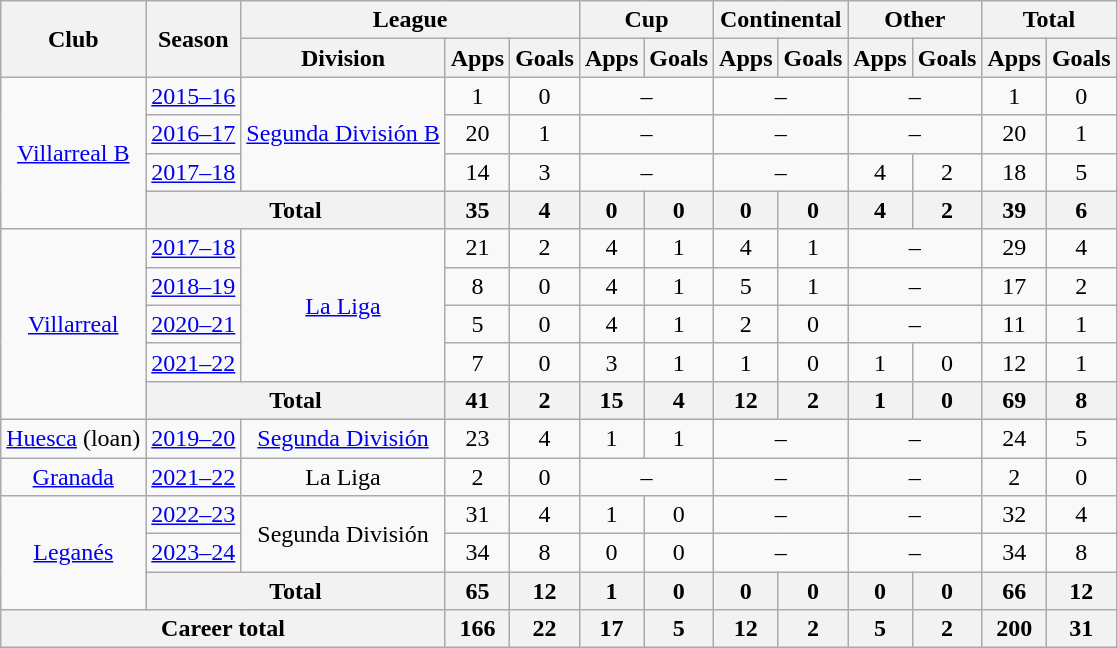<table class="wikitable" style="text-align:center">
<tr>
<th rowspan=2>Club</th>
<th rowspan=2>Season</th>
<th colspan=3>League</th>
<th colspan=2>Cup</th>
<th colspan=2>Continental</th>
<th colspan=2>Other</th>
<th colspan=2>Total</th>
</tr>
<tr>
<th>Division</th>
<th>Apps</th>
<th>Goals</th>
<th>Apps</th>
<th>Goals</th>
<th>Apps</th>
<th>Goals</th>
<th>Apps</th>
<th>Goals</th>
<th>Apps</th>
<th>Goals</th>
</tr>
<tr>
<td rowspan=4><a href='#'>Villarreal B</a></td>
<td><a href='#'>2015–16</a></td>
<td rowspan=3><a href='#'>Segunda División B</a></td>
<td>1</td>
<td>0</td>
<td colspan=2>–</td>
<td colspan=2>–</td>
<td colspan=2>–</td>
<td>1</td>
<td>0</td>
</tr>
<tr>
<td><a href='#'>2016–17</a></td>
<td>20</td>
<td>1</td>
<td colspan=2>–</td>
<td colspan=2>–</td>
<td colspan=2>–</td>
<td>20</td>
<td>1</td>
</tr>
<tr>
<td><a href='#'>2017–18</a></td>
<td>14</td>
<td>3</td>
<td colspan=2>–</td>
<td colspan=2>–</td>
<td>4</td>
<td>2</td>
<td>18</td>
<td>5</td>
</tr>
<tr>
<th colspan=2>Total</th>
<th>35</th>
<th>4</th>
<th>0</th>
<th>0</th>
<th>0</th>
<th>0</th>
<th>4</th>
<th>2</th>
<th>39</th>
<th>6</th>
</tr>
<tr>
<td rowspan=5><a href='#'>Villarreal</a></td>
<td><a href='#'>2017–18</a></td>
<td rowspan=4><a href='#'>La Liga</a></td>
<td>21</td>
<td>2</td>
<td>4</td>
<td>1</td>
<td>4</td>
<td>1</td>
<td colspan=2>–</td>
<td>29</td>
<td>4</td>
</tr>
<tr>
<td><a href='#'>2018–19</a></td>
<td>8</td>
<td>0</td>
<td>4</td>
<td>1</td>
<td>5</td>
<td>1</td>
<td colspan=2>–</td>
<td>17</td>
<td>2</td>
</tr>
<tr>
<td><a href='#'>2020–21</a></td>
<td>5</td>
<td>0</td>
<td>4</td>
<td>1</td>
<td>2</td>
<td>0</td>
<td colspan=2>–</td>
<td>11</td>
<td>1</td>
</tr>
<tr>
<td><a href='#'>2021–22</a></td>
<td>7</td>
<td>0</td>
<td>3</td>
<td>1</td>
<td>1</td>
<td>0</td>
<td>1</td>
<td>0</td>
<td>12</td>
<td>1</td>
</tr>
<tr>
<th colspan=2>Total</th>
<th>41</th>
<th>2</th>
<th>15</th>
<th>4</th>
<th>12</th>
<th>2</th>
<th>1</th>
<th>0</th>
<th>69</th>
<th>8</th>
</tr>
<tr>
<td><a href='#'>Huesca</a> (loan)</td>
<td><a href='#'>2019–20</a></td>
<td><a href='#'>Segunda División</a></td>
<td>23</td>
<td>4</td>
<td>1</td>
<td>1</td>
<td colspan=2>–</td>
<td colspan=2>–</td>
<td>24</td>
<td>5</td>
</tr>
<tr>
<td><a href='#'>Granada</a></td>
<td><a href='#'>2021–22</a></td>
<td>La Liga</td>
<td>2</td>
<td>0</td>
<td colspan=2>–</td>
<td colspan=2>–</td>
<td colspan=2>–</td>
<td>2</td>
<td>0</td>
</tr>
<tr>
<td rowspan=3><a href='#'>Leganés</a></td>
<td><a href='#'>2022–23</a></td>
<td rowspan=2>Segunda División</td>
<td>31</td>
<td>4</td>
<td>1</td>
<td>0</td>
<td colspan=2>–</td>
<td colspan=2>–</td>
<td>32</td>
<td>4</td>
</tr>
<tr>
<td><a href='#'>2023–24</a></td>
<td>34</td>
<td>8</td>
<td>0</td>
<td>0</td>
<td colspan=2>–</td>
<td colspan=2>–</td>
<td>34</td>
<td>8</td>
</tr>
<tr>
<th colspan=2>Total</th>
<th>65</th>
<th>12</th>
<th>1</th>
<th>0</th>
<th>0</th>
<th>0</th>
<th>0</th>
<th>0</th>
<th>66</th>
<th>12</th>
</tr>
<tr>
<th colspan=3>Career total</th>
<th>166</th>
<th>22</th>
<th>17</th>
<th>5</th>
<th>12</th>
<th>2</th>
<th>5</th>
<th>2</th>
<th>200</th>
<th>31</th>
</tr>
</table>
